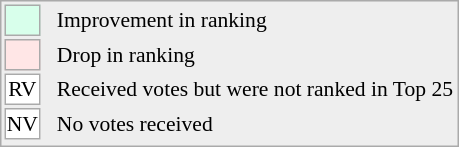<table align="right" style="font-size:90%; border:1px solid #aaaaaa; white-space:nowrap; background:#eeeeee;">
<tr>
<td style="background:#d8ffeb; width:20px; border:1px solid #aaaaaa;"> </td>
<td rowspan="5"> </td>
<td>Improvement in ranking</td>
</tr>
<tr>
<td style="background:#ffe6e6; width:20px; border:1px solid #aaaaaa;"> </td>
<td>Drop in ranking</td>
</tr>
<tr>
<td align="center" style="width:20px; border:1px solid #aaaaaa; background:white;">RV</td>
<td>Received votes but were not ranked in Top 25</td>
</tr>
<tr>
<td align="center" style="width:20px; border:1px solid #aaaaaa; background:white;">NV</td>
<td>No votes received</td>
</tr>
<tr>
</tr>
</table>
